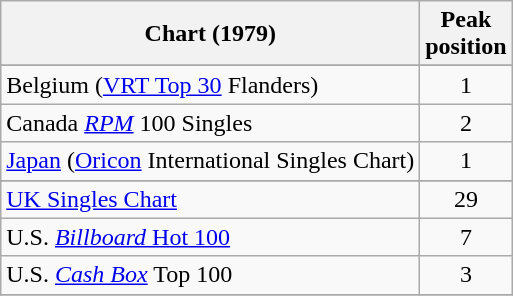<table class="wikitable sortable">
<tr>
<th align="left">Chart (1979)</th>
<th style="text-align:center;">Peak<br>position</th>
</tr>
<tr>
</tr>
<tr>
<td align="left">Belgium (<a href='#'>VRT Top 30</a> Flanders)</td>
<td style="text-align:center;">1</td>
</tr>
<tr>
<td align="left">Canada <em><a href='#'>RPM</a></em> 100 Singles </td>
<td style="text-align:center;">2</td>
</tr>
<tr>
<td><a href='#'>Japan</a> (<a href='#'>Oricon</a> International Singles Chart)</td>
<td style="text-align:center;">1</td>
</tr>
<tr>
</tr>
<tr>
</tr>
<tr>
<td align="left"><a href='#'>UK Singles Chart</a></td>
<td style="text-align:center;">29</td>
</tr>
<tr>
<td align="left">U.S. <a href='#'><em>Billboard</em> Hot 100</a></td>
<td style="text-align:center;">7</td>
</tr>
<tr>
<td align="left">U.S. <em><a href='#'>Cash Box</a></em> Top 100 </td>
<td style="text-align:center;">3</td>
</tr>
<tr>
</tr>
</table>
